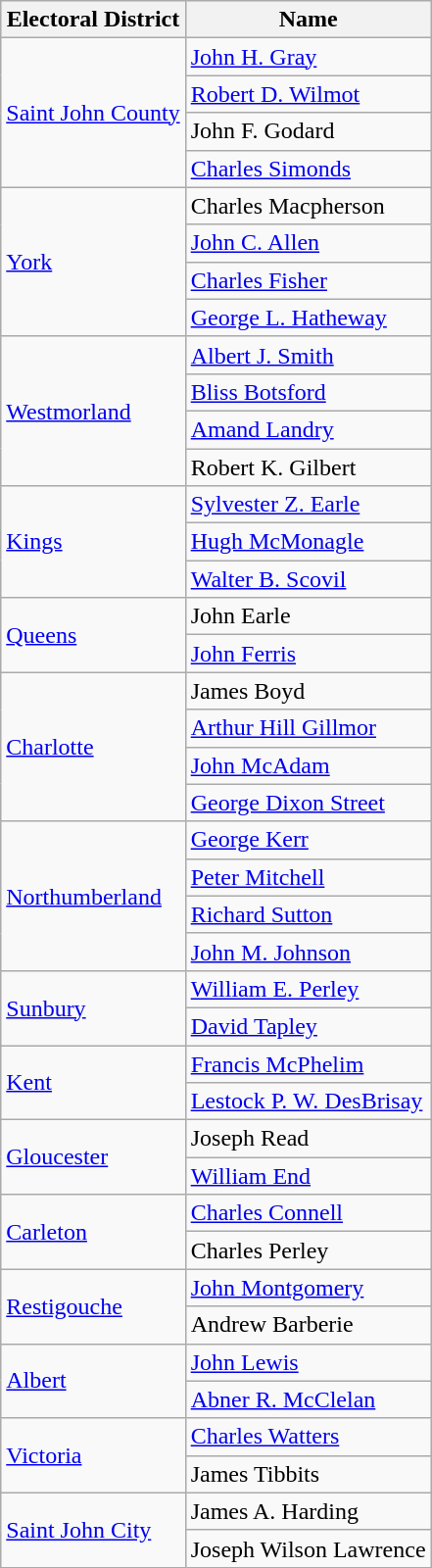<table class="wikitable">
<tr>
<th>Electoral District</th>
<th>Name</th>
</tr>
<tr>
<td rowspan="4"><a href='#'>Saint John County</a></td>
<td><a href='#'>John H. Gray</a></td>
</tr>
<tr>
<td><a href='#'>Robert D. Wilmot</a></td>
</tr>
<tr>
<td>John F. Godard</td>
</tr>
<tr>
<td><a href='#'>Charles Simonds</a></td>
</tr>
<tr>
<td rowspan="4"><a href='#'>York</a></td>
<td>Charles Macpherson</td>
</tr>
<tr>
<td><a href='#'>John C. Allen</a></td>
</tr>
<tr>
<td><a href='#'>Charles Fisher</a></td>
</tr>
<tr>
<td><a href='#'>George L. Hatheway</a></td>
</tr>
<tr>
<td rowspan="4"><a href='#'>Westmorland</a></td>
<td><a href='#'>Albert J. Smith</a></td>
</tr>
<tr>
<td><a href='#'>Bliss Botsford</a></td>
</tr>
<tr>
<td><a href='#'>Amand Landry</a></td>
</tr>
<tr>
<td>Robert K. Gilbert</td>
</tr>
<tr>
<td rowspan="3"><a href='#'>Kings</a></td>
<td><a href='#'>Sylvester Z. Earle</a></td>
</tr>
<tr>
<td><a href='#'>Hugh McMonagle</a></td>
</tr>
<tr>
<td><a href='#'>Walter B. Scovil</a></td>
</tr>
<tr>
<td rowspan="2"><a href='#'>Queens</a></td>
<td>John Earle</td>
</tr>
<tr>
<td><a href='#'>John Ferris</a></td>
</tr>
<tr>
<td rowspan="4"><a href='#'>Charlotte</a></td>
<td>James Boyd</td>
</tr>
<tr>
<td><a href='#'>Arthur Hill Gillmor</a></td>
</tr>
<tr>
<td><a href='#'>John McAdam</a></td>
</tr>
<tr>
<td><a href='#'>George Dixon Street</a></td>
</tr>
<tr>
<td rowspan="4"><a href='#'>Northumberland</a></td>
<td><a href='#'>George Kerr</a></td>
</tr>
<tr>
<td><a href='#'>Peter Mitchell</a></td>
</tr>
<tr>
<td><a href='#'>Richard Sutton</a></td>
</tr>
<tr>
<td><a href='#'>John M. Johnson</a></td>
</tr>
<tr>
<td rowspan="2"><a href='#'>Sunbury</a></td>
<td><a href='#'>William E. Perley</a></td>
</tr>
<tr>
<td><a href='#'>David Tapley</a></td>
</tr>
<tr>
<td rowspan="2"><a href='#'>Kent</a></td>
<td><a href='#'>Francis McPhelim</a></td>
</tr>
<tr>
<td><a href='#'>Lestock P. W. DesBrisay</a></td>
</tr>
<tr>
<td rowspan="2"><a href='#'>Gloucester</a></td>
<td>Joseph Read</td>
</tr>
<tr>
<td><a href='#'>William End</a></td>
</tr>
<tr>
<td rowspan="2"><a href='#'>Carleton</a></td>
<td><a href='#'>Charles Connell</a></td>
</tr>
<tr>
<td>Charles Perley</td>
</tr>
<tr>
<td rowspan="2"><a href='#'>Restigouche</a></td>
<td><a href='#'>John Montgomery</a></td>
</tr>
<tr>
<td>Andrew Barberie</td>
</tr>
<tr>
<td rowspan="2"><a href='#'>Albert</a></td>
<td><a href='#'>John Lewis</a></td>
</tr>
<tr>
<td><a href='#'>Abner R. McClelan</a></td>
</tr>
<tr>
<td rowspan="2"><a href='#'>Victoria</a></td>
<td><a href='#'>Charles Watters</a></td>
</tr>
<tr>
<td>James Tibbits</td>
</tr>
<tr>
<td rowspan="2"><a href='#'>Saint John City</a></td>
<td>James A. Harding</td>
</tr>
<tr>
<td>Joseph Wilson Lawrence</td>
</tr>
</table>
